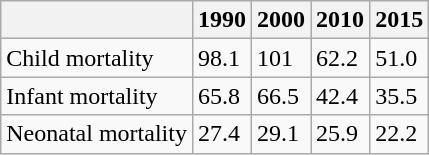<table class="wikitable">
<tr>
<th></th>
<th>1990</th>
<th>2000</th>
<th>2010</th>
<th>2015</th>
</tr>
<tr>
<td>Child mortality</td>
<td>98.1</td>
<td>101</td>
<td>62.2</td>
<td>51.0</td>
</tr>
<tr>
<td>Infant mortality</td>
<td>65.8</td>
<td>66.5</td>
<td>42.4</td>
<td>35.5</td>
</tr>
<tr>
<td>Neonatal mortality</td>
<td>27.4</td>
<td>29.1</td>
<td>25.9</td>
<td>22.2</td>
</tr>
</table>
